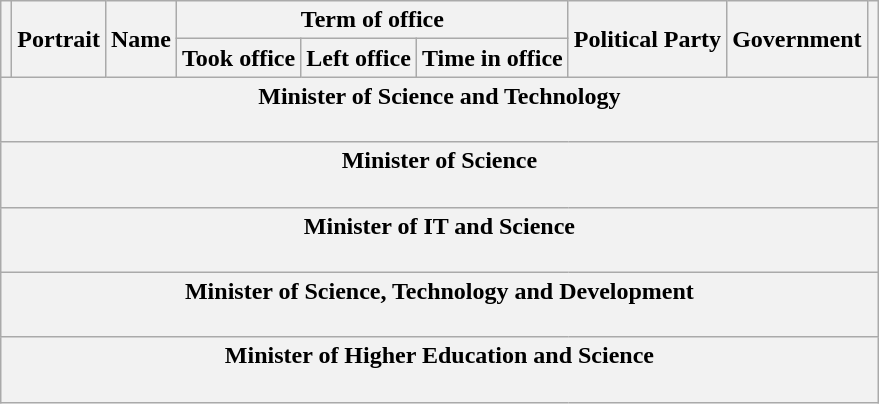<table class="wikitable" style="text-align:center;">
<tr>
<th rowspan=2></th>
<th rowspan=2>Portrait</th>
<th rowspan=2>Name<br></th>
<th colspan=3>Term of office</th>
<th colspan=2 rowspan=2>Political Party</th>
<th rowspan=2>Government</th>
<th rowspan=2></th>
</tr>
<tr>
<th>Took office</th>
<th>Left office</th>
<th>Time in office</th>
</tr>
<tr style="text-align:center;">
<th colspan=10>Minister of Science and Technology<br><br></th>
</tr>
<tr style="text-align:center;">
<th colspan=10>Minister of Science<br><br>


</th>
</tr>
<tr style="text-align:center;">
<th colspan=10>Minister of IT and Science<br><br></th>
</tr>
<tr style="text-align:center;">
<th colspan=10>Minister of Science, Technology and Development<br><br>
</th>
</tr>
<tr style="text-align:center;">
<th colspan=10>Minister of Higher Education and Science<br><br>







</th>
</tr>
</table>
